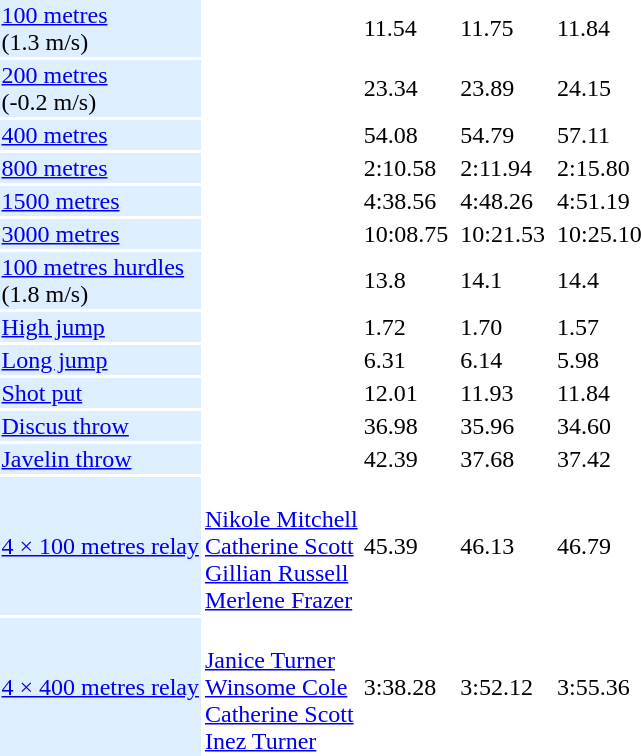<table>
<tr>
<td bgcolor = DDEEFF><a href='#'>100 metres</a> <br> (1.3 m/s)</td>
<td></td>
<td>11.54</td>
<td></td>
<td>11.75</td>
<td></td>
<td>11.84</td>
</tr>
<tr>
<td bgcolor = DDEEFF><a href='#'>200 metres</a> <br> (-0.2 m/s)</td>
<td></td>
<td>23.34</td>
<td></td>
<td>23.89</td>
<td></td>
<td>24.15</td>
</tr>
<tr>
<td bgcolor = DDEEFF><a href='#'>400 metres</a></td>
<td></td>
<td>54.08</td>
<td></td>
<td>54.79</td>
<td></td>
<td>57.11</td>
</tr>
<tr>
<td bgcolor = DDEEFF><a href='#'>800 metres</a></td>
<td></td>
<td>2:10.58</td>
<td></td>
<td>2:11.94</td>
<td></td>
<td>2:15.80</td>
</tr>
<tr>
<td bgcolor = DDEEFF><a href='#'>1500 metres</a></td>
<td></td>
<td>4:38.56</td>
<td></td>
<td>4:48.26</td>
<td></td>
<td>4:51.19</td>
</tr>
<tr>
<td bgcolor = DDEEFF><a href='#'>3000 metres</a></td>
<td></td>
<td>10:08.75</td>
<td></td>
<td>10:21.53</td>
<td></td>
<td>10:25.10</td>
</tr>
<tr>
<td bgcolor = DDEEFF><a href='#'>100 metres hurdles</a> <br> (1.8 m/s)</td>
<td></td>
<td>13.8</td>
<td></td>
<td>14.1</td>
<td></td>
<td>14.4</td>
</tr>
<tr>
<td bgcolor = DDEEFF><a href='#'>High jump</a></td>
<td></td>
<td>1.72</td>
<td></td>
<td>1.70</td>
<td></td>
<td>1.57</td>
</tr>
<tr>
<td bgcolor = DDEEFF><a href='#'>Long jump</a></td>
<td></td>
<td>6.31</td>
<td></td>
<td>6.14</td>
<td></td>
<td>5.98</td>
</tr>
<tr>
<td bgcolor = DDEEFF><a href='#'>Shot put</a></td>
<td></td>
<td>12.01</td>
<td></td>
<td>11.93</td>
<td></td>
<td>11.84</td>
</tr>
<tr>
<td bgcolor = DDEEFF><a href='#'>Discus throw</a></td>
<td></td>
<td>36.98</td>
<td></td>
<td>35.96</td>
<td></td>
<td>34.60</td>
</tr>
<tr>
<td bgcolor = DDEEFF><a href='#'>Javelin throw</a></td>
<td></td>
<td>42.39</td>
<td></td>
<td>37.68</td>
<td></td>
<td>37.42</td>
</tr>
<tr>
<td bgcolor = DDEEFF><a href='#'>4 × 100 metres relay</a></td>
<td>  <br> <a href='#'>Nikole Mitchell</a> <br> <a href='#'>Catherine Scott</a> <br> <a href='#'>Gillian Russell</a> <br> <a href='#'>Merlene Frazer</a></td>
<td>45.39</td>
<td></td>
<td>46.13</td>
<td></td>
<td>46.79</td>
</tr>
<tr>
<td bgcolor = DDEEFF><a href='#'>4 × 400 metres relay</a></td>
<td> <br> <a href='#'>Janice Turner</a> <br> <a href='#'>Winsome Cole</a> <br> <a href='#'>Catherine Scott</a> <br> <a href='#'>Inez Turner</a></td>
<td>3:38.28</td>
<td></td>
<td>3:52.12</td>
<td></td>
<td>3:55.36</td>
</tr>
</table>
